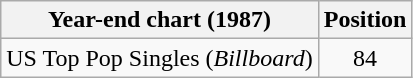<table class="wikitable">
<tr>
<th>Year-end chart (1987)</th>
<th>Position</th>
</tr>
<tr>
<td>US Top Pop Singles (<em>Billboard</em>)</td>
<td style="text-align:center;">84</td>
</tr>
</table>
